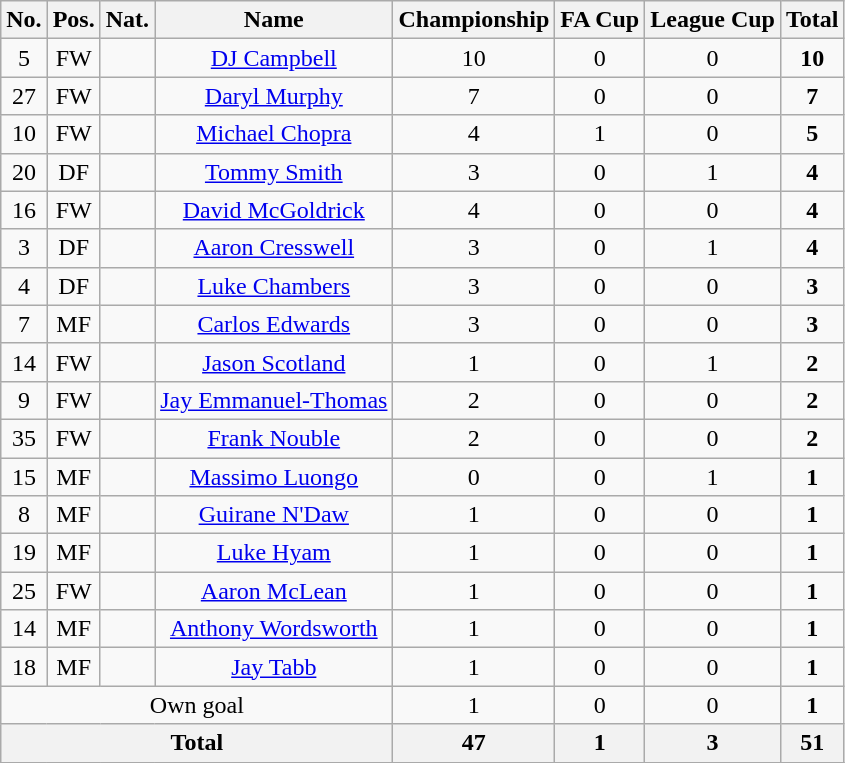<table class="wikitable" style="text-align: center">
<tr>
<th>No.</th>
<th>Pos.</th>
<th>Nat.</th>
<th>Name</th>
<th>Championship</th>
<th>FA Cup</th>
<th>League Cup</th>
<th>Total</th>
</tr>
<tr>
<td>5</td>
<td>FW</td>
<td></td>
<td><a href='#'>DJ Campbell</a></td>
<td>10</td>
<td>0</td>
<td>0</td>
<td><strong>10</strong></td>
</tr>
<tr>
<td>27</td>
<td>FW</td>
<td></td>
<td><a href='#'>Daryl Murphy</a></td>
<td>7</td>
<td>0</td>
<td>0</td>
<td><strong>7</strong></td>
</tr>
<tr>
<td>10</td>
<td>FW</td>
<td></td>
<td><a href='#'>Michael Chopra</a></td>
<td>4</td>
<td>1</td>
<td>0</td>
<td><strong>5</strong></td>
</tr>
<tr>
<td>20</td>
<td>DF</td>
<td></td>
<td><a href='#'>Tommy Smith</a></td>
<td>3</td>
<td>0</td>
<td>1</td>
<td><strong>4</strong></td>
</tr>
<tr>
<td>16</td>
<td>FW</td>
<td></td>
<td><a href='#'>David McGoldrick</a></td>
<td>4</td>
<td>0</td>
<td>0</td>
<td><strong>4</strong></td>
</tr>
<tr>
<td>3</td>
<td>DF</td>
<td></td>
<td><a href='#'>Aaron Cresswell</a></td>
<td>3</td>
<td>0</td>
<td>1</td>
<td><strong>4</strong></td>
</tr>
<tr>
<td>4</td>
<td>DF</td>
<td></td>
<td><a href='#'>Luke Chambers</a></td>
<td>3</td>
<td>0</td>
<td>0</td>
<td><strong>3</strong></td>
</tr>
<tr>
<td>7</td>
<td>MF</td>
<td></td>
<td><a href='#'>Carlos Edwards</a></td>
<td>3</td>
<td>0</td>
<td>0</td>
<td><strong>3</strong></td>
</tr>
<tr>
<td>14</td>
<td>FW</td>
<td></td>
<td><a href='#'>Jason Scotland</a></td>
<td>1</td>
<td>0</td>
<td>1</td>
<td><strong>2</strong></td>
</tr>
<tr>
<td>9</td>
<td>FW</td>
<td></td>
<td><a href='#'>Jay Emmanuel-Thomas</a></td>
<td>2</td>
<td>0</td>
<td>0</td>
<td><strong>2</strong></td>
</tr>
<tr>
<td>35</td>
<td>FW</td>
<td></td>
<td><a href='#'>Frank Nouble</a></td>
<td>2</td>
<td>0</td>
<td>0</td>
<td><strong>2</strong></td>
</tr>
<tr>
<td>15</td>
<td>MF</td>
<td></td>
<td><a href='#'>Massimo Luongo</a></td>
<td>0</td>
<td>0</td>
<td>1</td>
<td><strong>1</strong></td>
</tr>
<tr>
<td>8</td>
<td>MF</td>
<td></td>
<td><a href='#'>Guirane N'Daw</a></td>
<td>1</td>
<td>0</td>
<td>0</td>
<td><strong>1</strong></td>
</tr>
<tr>
<td>19</td>
<td>MF</td>
<td></td>
<td><a href='#'>Luke Hyam</a></td>
<td>1</td>
<td>0</td>
<td>0</td>
<td><strong>1</strong></td>
</tr>
<tr>
<td>25</td>
<td>FW</td>
<td></td>
<td><a href='#'>Aaron McLean</a></td>
<td>1</td>
<td>0</td>
<td>0</td>
<td><strong>1</strong></td>
</tr>
<tr>
<td>14</td>
<td>MF</td>
<td></td>
<td><a href='#'>Anthony Wordsworth</a></td>
<td>1</td>
<td>0</td>
<td>0</td>
<td><strong>1</strong></td>
</tr>
<tr>
<td>18</td>
<td>MF</td>
<td></td>
<td><a href='#'>Jay Tabb</a></td>
<td>1</td>
<td>0</td>
<td>0</td>
<td><strong>1</strong></td>
</tr>
<tr>
<td colspan="4">Own goal</td>
<td>1</td>
<td>0</td>
<td>0</td>
<td><strong>1</strong></td>
</tr>
<tr>
<th colspan="4">Total</th>
<th>47</th>
<th>1</th>
<th>3</th>
<th>51</th>
</tr>
<tr>
</tr>
</table>
